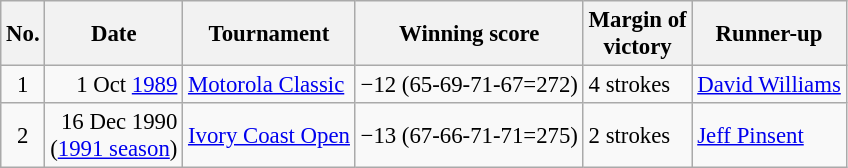<table class="wikitable" style="font-size:95%;">
<tr>
<th>No.</th>
<th>Date</th>
<th>Tournament</th>
<th>Winning score</th>
<th>Margin of<br>victory</th>
<th>Runner-up</th>
</tr>
<tr>
<td align=center>1</td>
<td align=right>1 Oct <a href='#'>1989</a></td>
<td><a href='#'>Motorola Classic</a></td>
<td>−12 (65-69-71-67=272)</td>
<td>4 strokes</td>
<td> <a href='#'>David Williams</a></td>
</tr>
<tr>
<td align=center>2</td>
<td align=right>16 Dec 1990<br>(<a href='#'>1991 season</a>)</td>
<td><a href='#'>Ivory Coast Open</a></td>
<td>−13 (67-66-71-71=275)</td>
<td>2 strokes</td>
<td> <a href='#'>Jeff Pinsent</a></td>
</tr>
</table>
